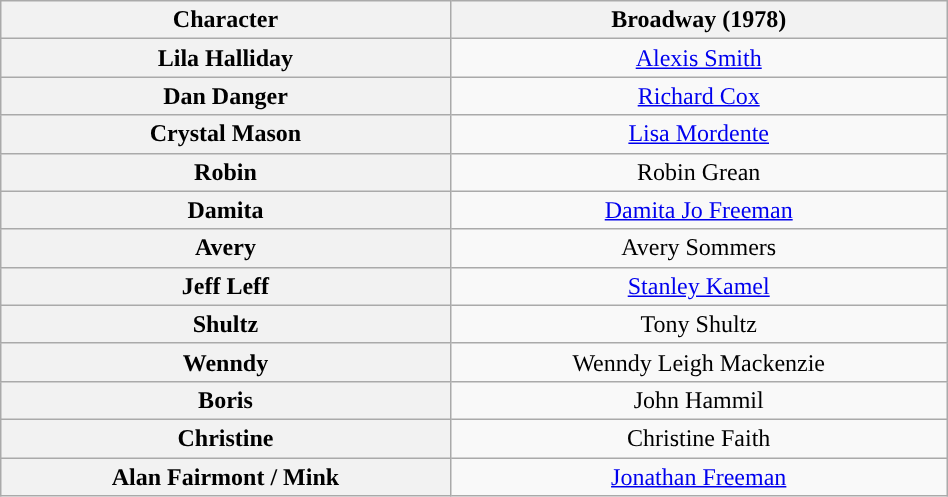<table class="wikitable" style="width:50%; text-align:center">
<tr>
<th scope="col">Character</th>
<th>Broadway (1978)</th>
</tr>
<tr>
<th>Lila Halliday</th>
<td colspan="1"><a href='#'>Alexis Smith</a></td>
</tr>
<tr>
<th>Dan Danger</th>
<td colspan="1”"><a href='#'>Richard Cox</a></td>
</tr>
<tr>
<th>Crystal Mason</th>
<td colspan="1”"><a href='#'>Lisa Mordente</a></td>
</tr>
<tr>
<th>Robin</th>
<td colspan="1">Robin Grean</td>
</tr>
<tr>
<th>Damita</th>
<td colspan="1"><a href='#'>Damita Jo Freeman</a></td>
</tr>
<tr>
<th>Avery</th>
<td colspan="1">Avery Sommers</td>
</tr>
<tr>
<th>Jeff Leff</th>
<td colspan="1"><a href='#'>Stanley Kamel</a></td>
</tr>
<tr>
<th>Shultz</th>
<td colspan="1">Tony Shultz</td>
</tr>
<tr>
<th>Wenndy</th>
<td colspan="1">Wenndy Leigh Mackenzie</td>
</tr>
<tr>
<th>Boris</th>
<td colspan="1">John Hammil</td>
</tr>
<tr>
<th>Christine</th>
<td colspan="1">Christine Faith</td>
</tr>
<tr>
<th>Alan Fairmont / Mink</th>
<td colspan="1"><a href='#'>Jonathan Freeman</a></td>
</tr>
</table>
